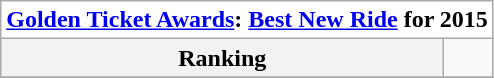<table class="wikitable">
<tr>
<th style="text-align:center; background:white;" colspan="500"><a href='#'>Golden Ticket Awards</a>: <a href='#'>Best New Ride</a> for 2015</th>
</tr>
<tr style="background:#white;">
<th style="text-align:center;">Ranking</th>
<td></td>
</tr>
<tr>
</tr>
</table>
